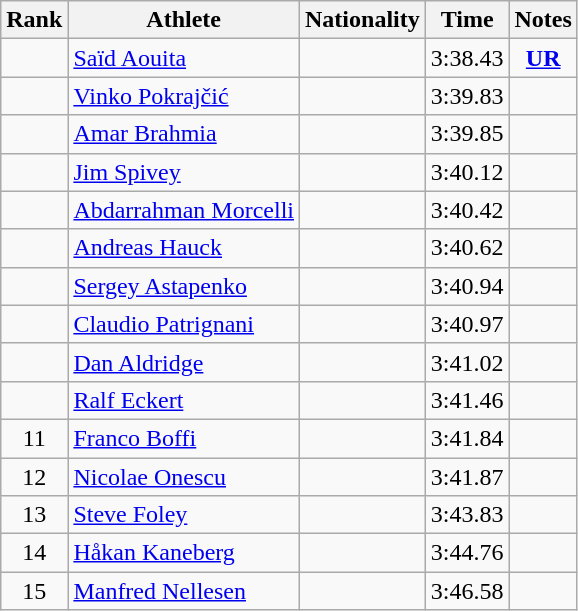<table class="wikitable sortable" style="text-align:center">
<tr>
<th>Rank</th>
<th>Athlete</th>
<th>Nationality</th>
<th>Time</th>
<th>Notes</th>
</tr>
<tr>
<td></td>
<td align=left><a href='#'>Saïd Aouita</a></td>
<td align=left></td>
<td>3:38.43</td>
<td><strong><a href='#'>UR</a></strong></td>
</tr>
<tr>
<td></td>
<td align=left><a href='#'>Vinko Pokrajčić</a></td>
<td align=left></td>
<td>3:39.83</td>
<td></td>
</tr>
<tr>
<td></td>
<td align=left><a href='#'>Amar Brahmia</a></td>
<td align=left></td>
<td>3:39.85</td>
<td></td>
</tr>
<tr>
<td></td>
<td align=left><a href='#'>Jim Spivey</a></td>
<td align=left></td>
<td>3:40.12</td>
<td></td>
</tr>
<tr>
<td></td>
<td align=left><a href='#'>Abdarrahman Morcelli</a></td>
<td align=left></td>
<td>3:40.42</td>
<td></td>
</tr>
<tr>
<td></td>
<td align=left><a href='#'>Andreas Hauck</a></td>
<td align=left></td>
<td>3:40.62</td>
<td></td>
</tr>
<tr>
<td></td>
<td align=left><a href='#'>Sergey Astapenko</a></td>
<td align=left></td>
<td>3:40.94</td>
<td></td>
</tr>
<tr>
<td></td>
<td align=left><a href='#'>Claudio Patrignani</a></td>
<td align=left></td>
<td>3:40.97</td>
<td></td>
</tr>
<tr>
<td></td>
<td align=left><a href='#'>Dan Aldridge</a></td>
<td align=left></td>
<td>3:41.02</td>
<td></td>
</tr>
<tr>
<td></td>
<td align=left><a href='#'>Ralf Eckert</a></td>
<td align=left></td>
<td>3:41.46</td>
<td></td>
</tr>
<tr>
<td>11</td>
<td align=left><a href='#'>Franco Boffi</a></td>
<td align=left></td>
<td>3:41.84</td>
<td></td>
</tr>
<tr>
<td>12</td>
<td align=left><a href='#'>Nicolae Onescu</a></td>
<td align=left></td>
<td>3:41.87</td>
<td></td>
</tr>
<tr>
<td>13</td>
<td align=left><a href='#'>Steve Foley</a></td>
<td align=left></td>
<td>3:43.83</td>
<td></td>
</tr>
<tr>
<td>14</td>
<td align=left><a href='#'>Håkan Kaneberg</a></td>
<td align=left></td>
<td>3:44.76</td>
<td></td>
</tr>
<tr>
<td>15</td>
<td align=left><a href='#'>Manfred Nellesen</a></td>
<td align=left></td>
<td>3:46.58</td>
<td></td>
</tr>
</table>
